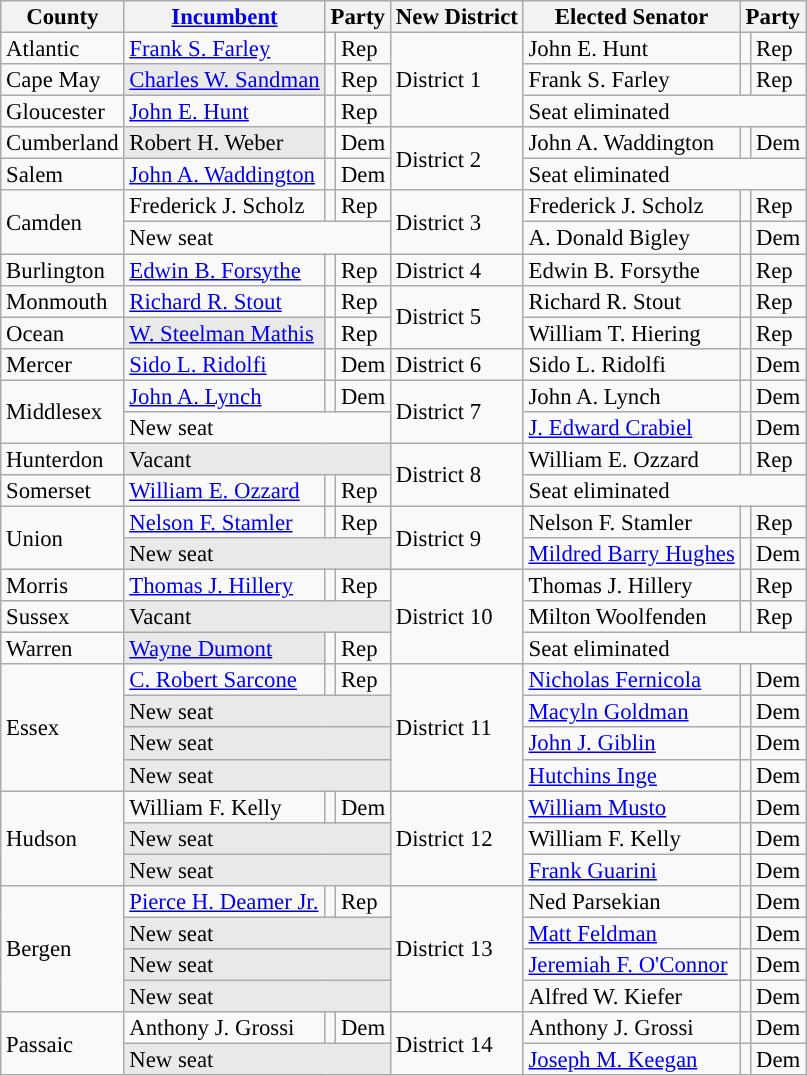<table class="sortable wikitable" style="font-size:95%;line-height:14px;">
<tr>
<th>County</th>
<th class="unsortable"><a href='#'>Incumbent</a></th>
<th colspan="2">Party</th>
<th>New District</th>
<th>Elected Senator</th>
<th colspan="2">Party</th>
</tr>
<tr>
<td>Atlantic</td>
<td><a href='#'>Frank S. Farley</a></td>
<td style="background:"></td>
<td>Rep</td>
<td rowspan="3">District 1</td>
<td>John E. Hunt</td>
<td style="background:"></td>
<td>Rep</td>
</tr>
<tr>
<td>Cape May</td>
<td style="background:#E9E9E9;"><a href='#'>Charles W. Sandman</a></td>
<td style="background:"></td>
<td>Rep</td>
<td>Frank S. Farley</td>
<td style="background:"></td>
<td>Rep</td>
</tr>
<tr>
<td>Gloucester</td>
<td><a href='#'>John E. Hunt</a></td>
<td style="background:"></td>
<td>Rep</td>
<td colspan="3">Seat eliminated</td>
</tr>
<tr>
<td>Cumberland</td>
<td style="background:#E9E9E9;">Robert H. Weber</td>
<td style="background:"></td>
<td>Dem</td>
<td rowspan="2">District 2</td>
<td>John A. Waddington</td>
<td style="background:"></td>
<td>Dem</td>
</tr>
<tr>
<td>Salem</td>
<td><a href='#'>John A. Waddington</a></td>
<td style="background:"></td>
<td>Dem</td>
<td colspan="3">Seat eliminated</td>
</tr>
<tr>
<td rowspan="2">Camden</td>
<td>Frederick J. Scholz</td>
<td style="background:"></td>
<td>Rep</td>
<td rowspan="2">District 3</td>
<td>Frederick J. Scholz</td>
<td style="background:"></td>
<td>Rep</td>
</tr>
<tr>
<td colspan="3">New seat</td>
<td>A. Donald Bigley</td>
<td style="background:"></td>
<td>Dem</td>
</tr>
<tr>
<td>Burlington</td>
<td><a href='#'>Edwin B. Forsythe</a></td>
<td style="background:"></td>
<td>Rep</td>
<td>District 4</td>
<td>Edwin B. Forsythe</td>
<td style="background:"></td>
<td>Rep</td>
</tr>
<tr>
<td>Monmouth</td>
<td><a href='#'>Richard R. Stout</a></td>
<td style="background:"></td>
<td>Rep</td>
<td rowspan="2">District 5</td>
<td>Richard R. Stout</td>
<td style="background:"></td>
<td>Rep</td>
</tr>
<tr>
<td>Ocean</td>
<td style="background:#E9E9E9;"><a href='#'>W. Steelman Mathis</a></td>
<td style="background:"></td>
<td>Rep</td>
<td>William T. Hiering</td>
<td style="background:"></td>
<td>Rep</td>
</tr>
<tr>
<td>Mercer</td>
<td><a href='#'>Sido L. Ridolfi</a></td>
<td style="background:"></td>
<td>Dem</td>
<td>District 6</td>
<td>Sido L. Ridolfi</td>
<td style="background:"></td>
<td>Dem</td>
</tr>
<tr>
<td rowspan="2">Middlesex</td>
<td><a href='#'>John A. Lynch</a></td>
<td style="background:"></td>
<td>Dem</td>
<td rowspan="2">District 7</td>
<td>John A. Lynch</td>
<td style="background:"></td>
<td>Dem</td>
</tr>
<tr>
<td colspan="3">New seat</td>
<td><a href='#'>J. Edward Crabiel</a></td>
<td style="background:"></td>
<td>Dem</td>
</tr>
<tr>
<td>Hunterdon</td>
<td colspan="3"  style="background:#E9E9E9;">Vacant</td>
<td rowspan="2">District 8</td>
<td>William E. Ozzard</td>
<td style="background:"></td>
<td>Rep</td>
</tr>
<tr>
<td>Somerset</td>
<td><a href='#'>William E. Ozzard</a></td>
<td style="background:"></td>
<td>Rep</td>
<td colspan="3">Seat eliminated</td>
</tr>
<tr>
<td rowspan="2">Union</td>
<td><a href='#'>Nelson F. Stamler</a></td>
<td style="background:"></td>
<td>Rep</td>
<td rowspan="2">District 9</td>
<td>Nelson F. Stamler</td>
<td style="background:"></td>
<td>Rep</td>
</tr>
<tr>
<td colspan="3" style="background:#E9E9E9;">New seat</td>
<td><a href='#'>Mildred Barry Hughes</a></td>
<td style="background:"></td>
<td>Dem</td>
</tr>
<tr>
<td>Morris</td>
<td><a href='#'>Thomas J. Hillery</a></td>
<td style="background:"></td>
<td>Rep</td>
<td rowspan="3">District 10</td>
<td>Thomas J. Hillery</td>
<td style="background:"></td>
<td>Rep</td>
</tr>
<tr>
<td>Sussex</td>
<td colspan="3"  style="background:#E9E9E9;">Vacant</td>
<td>Milton Woolfenden</td>
<td style="background:"></td>
<td>Rep</td>
</tr>
<tr>
<td>Warren</td>
<td style="background:#E9E9E9;"><a href='#'>Wayne Dumont</a></td>
<td style="background:"></td>
<td>Rep</td>
<td colspan="3">Seat eliminated</td>
</tr>
<tr>
<td rowspan="4">Essex</td>
<td><a href='#'>C. Robert Sarcone</a></td>
<td style="background:"></td>
<td>Rep</td>
<td rowspan="4">District 11</td>
<td><a href='#'>Nicholas Fernicola</a></td>
<td style="background:"></td>
<td>Dem</td>
</tr>
<tr>
<td colspan="3" style="background:#E9E9E9;">New seat</td>
<td><a href='#'>Macyln Goldman</a></td>
<td style="background:"></td>
<td>Dem</td>
</tr>
<tr>
<td colspan="3" style="background:#E9E9E9;">New seat</td>
<td><a href='#'>John J. Giblin</a></td>
<td style="background:"></td>
<td>Dem</td>
</tr>
<tr>
<td colspan="3" style="background:#E9E9E9;">New seat</td>
<td><a href='#'>Hutchins Inge</a></td>
<td style="background:"></td>
<td>Dem</td>
</tr>
<tr>
<td rowspan="3">Hudson</td>
<td>William F. Kelly</td>
<td style="background:"></td>
<td>Dem</td>
<td rowspan="3">District 12</td>
<td><a href='#'>William Musto</a></td>
<td style="background:"></td>
<td>Dem</td>
</tr>
<tr>
<td colspan="3" style="background:#E9E9E9;">New seat</td>
<td>William F. Kelly</td>
<td style="background:"></td>
<td>Dem</td>
</tr>
<tr>
<td colspan="3" style="background:#E9E9E9;">New seat</td>
<td><a href='#'>Frank Guarini</a></td>
<td style="background:"></td>
<td>Dem</td>
</tr>
<tr>
<td rowspan="4">Bergen</td>
<td><a href='#'>Pierce H. Deamer Jr.</a></td>
<td style="background:"></td>
<td>Rep</td>
<td rowspan="4">District 13</td>
<td>Ned Parsekian</td>
<td style="background:"></td>
<td>Dem</td>
</tr>
<tr>
<td colspan="3" style="background:#E9E9E9;">New seat</td>
<td><a href='#'>Matt Feldman</a></td>
<td style="background:"></td>
<td>Dem</td>
</tr>
<tr>
<td colspan="3" style="background:#E9E9E9;">New seat</td>
<td><a href='#'>Jeremiah F. O'Connor</a></td>
<td style="background:"></td>
<td>Dem</td>
</tr>
<tr>
<td colspan="3" style="background:#E9E9E9;">New seat</td>
<td>Alfred W. Kiefer</td>
<td style="background:"></td>
<td>Dem</td>
</tr>
<tr>
<td rowspan="2">Passaic</td>
<td>Anthony J. Grossi</td>
<td style="background:"></td>
<td>Dem</td>
<td rowspan="2">District 14</td>
<td>Anthony J. Grossi</td>
<td style="background:"></td>
<td>Dem</td>
</tr>
<tr>
<td colspan="3" style="background:#E9E9E9;">New seat</td>
<td><a href='#'>Joseph M. Keegan</a></td>
<td style="background:"></td>
<td>Dem</td>
</tr>
</table>
